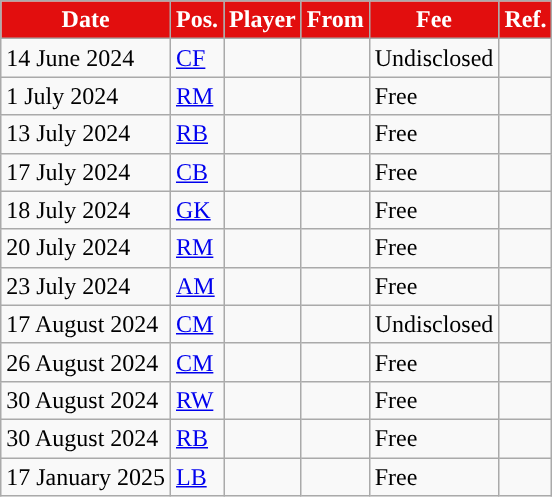<table class="wikitable plainrowheaders sortable">
<tr>
<th style="background:#e20e0e;color:white;">Date</th>
<th style="background:#e20e0e;color:white;">Pos.</th>
<th style="background:#e20e0e;color:white;">Player</th>
<th style="background:#e20e0e;color:white;">From</th>
<th style="background:#e20e0e;color:white;">Fee</th>
<th style="background:#e20e0e;color:white;">Ref.</th>
</tr>
<tr>
<td>14 June 2024</td>
<td><a href='#'>CF</a></td>
<td></td>
<td></td>
<td>Undisclosed</td>
<td></td>
</tr>
<tr>
<td>1 July 2024</td>
<td><a href='#'>RM</a></td>
<td></td>
<td></td>
<td>Free</td>
<td></td>
</tr>
<tr>
<td>13 July 2024</td>
<td><a href='#'>RB</a></td>
<td></td>
<td></td>
<td>Free</td>
<td></td>
</tr>
<tr>
<td>17 July 2024</td>
<td><a href='#'>CB</a></td>
<td></td>
<td></td>
<td>Free</td>
<td></td>
</tr>
<tr>
<td>18 July 2024</td>
<td><a href='#'>GK</a></td>
<td></td>
<td></td>
<td>Free</td>
<td></td>
</tr>
<tr>
<td>20 July 2024</td>
<td><a href='#'>RM</a></td>
<td></td>
<td></td>
<td>Free</td>
<td></td>
</tr>
<tr>
<td>23 July 2024</td>
<td><a href='#'>AM</a></td>
<td></td>
<td></td>
<td>Free</td>
<td></td>
</tr>
<tr>
<td>17 August 2024</td>
<td><a href='#'>CM</a></td>
<td></td>
<td></td>
<td>Undisclosed</td>
<td></td>
</tr>
<tr>
<td>26 August 2024</td>
<td><a href='#'>CM</a></td>
<td></td>
<td></td>
<td>Free</td>
<td></td>
</tr>
<tr>
<td>30 August 2024</td>
<td><a href='#'>RW</a></td>
<td></td>
<td></td>
<td>Free</td>
<td></td>
</tr>
<tr>
<td>30 August 2024</td>
<td><a href='#'>RB</a></td>
<td></td>
<td></td>
<td>Free</td>
<td></td>
</tr>
<tr>
<td>17 January 2025</td>
<td><a href='#'>LB</a></td>
<td></td>
<td></td>
<td>Free</td>
<td></td>
</tr>
</table>
